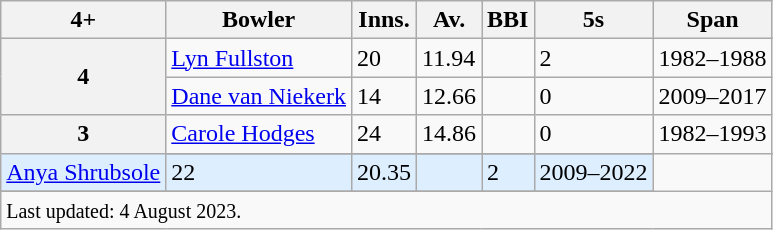<table class="wikitable sortable">
<tr>
<th>4+</th>
<th>Bowler</th>
<th>Inns.</th>
<th>Av.</th>
<th>BBI</th>
<th>5s</th>
<th>Span</th>
</tr>
<tr>
<th rowspan=2>4</th>
<td> <a href='#'>Lyn Fullston</a></td>
<td>20</td>
<td>11.94</td>
<td></td>
<td>2</td>
<td>1982–1988</td>
</tr>
<tr>
<td> <a href='#'>Dane van Niekerk</a></td>
<td>14</td>
<td>12.66</td>
<td></td>
<td>0</td>
<td>2009–2017</td>
</tr>
<tr>
<th rowspan=2>3</th>
<td> <a href='#'>Carole Hodges</a></td>
<td>24</td>
<td>14.86</td>
<td></td>
<td>0</td>
<td>1982–1993</td>
</tr>
<tr>
</tr>
<tr style="background-color:#def;">
<td> <a href='#'>Anya Shrubsole</a></td>
<td>22</td>
<td>20.35</td>
<td></td>
<td>2</td>
<td>2009–2022</td>
</tr>
<tr>
</tr>
<tr class=sortbottom>
<td colspan=7><small>Last updated: 4 August 2023.</small></td>
</tr>
</table>
